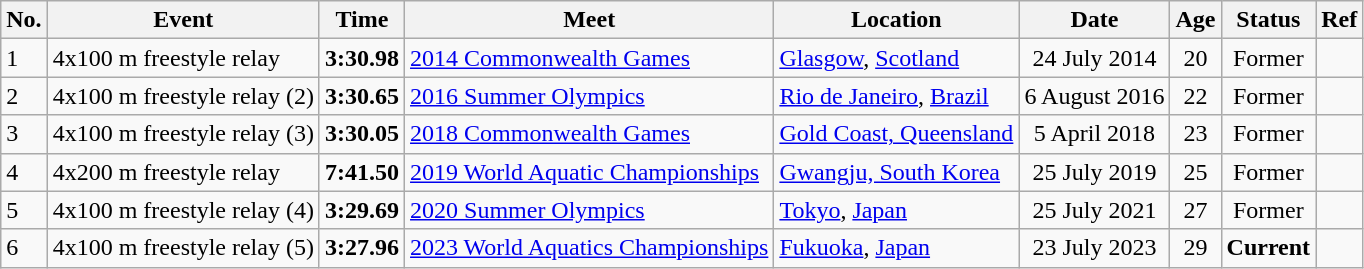<table class="wikitable sortable">
<tr>
<th>No.</th>
<th>Event</th>
<th>Time</th>
<th>Meet</th>
<th>Location</th>
<th>Date</th>
<th>Age</th>
<th>Status</th>
<th>Ref</th>
</tr>
<tr>
<td>1</td>
<td>4x100 m freestyle relay</td>
<td align="center"><strong>3:30.98</strong></td>
<td><a href='#'>2014 Commonwealth Games</a></td>
<td><a href='#'>Glasgow</a>, <a href='#'>Scotland</a></td>
<td align="center">24 July 2014</td>
<td align="center">20</td>
<td align="center">Former</td>
<td align="center"></td>
</tr>
<tr>
<td>2</td>
<td>4x100 m freestyle relay (2)</td>
<td align="center"><strong>3:30.65</strong></td>
<td><a href='#'>2016 Summer Olympics</a></td>
<td><a href='#'>Rio de Janeiro</a>, <a href='#'>Brazil</a></td>
<td align="center">6 August 2016</td>
<td align="center">22</td>
<td align="center">Former</td>
<td align="center"></td>
</tr>
<tr>
<td>3</td>
<td>4x100 m freestyle relay (3)</td>
<td align="center"><strong>3:30.05</strong></td>
<td><a href='#'>2018 Commonwealth Games</a></td>
<td><a href='#'>Gold Coast, Queensland</a></td>
<td align="center">5 April 2018</td>
<td align="center">23</td>
<td align="center">Former</td>
<td align="center"></td>
</tr>
<tr>
<td>4</td>
<td>4x200 m freestyle relay</td>
<td align="center"><strong>7:41.50</strong></td>
<td><a href='#'>2019 World Aquatic Championships</a></td>
<td><a href='#'>Gwangju, South Korea</a></td>
<td align="center">25 July 2019</td>
<td align="center">25</td>
<td align="center">Former</td>
<td align="center"></td>
</tr>
<tr>
<td>5</td>
<td>4x100 m freestyle relay (4)</td>
<td align="center"><strong>3:29.69</strong></td>
<td><a href='#'>2020 Summer Olympics</a></td>
<td><a href='#'>Tokyo</a>, <a href='#'>Japan</a></td>
<td align="center">25 July 2021</td>
<td align="center">27</td>
<td align="center">Former</td>
<td align="center"></td>
</tr>
<tr>
<td>6</td>
<td>4x100 m freestyle relay (5)</td>
<td align="center"><strong>3:27.96</strong></td>
<td><a href='#'>2023 World Aquatics Championships</a></td>
<td><a href='#'>Fukuoka</a>, <a href='#'>Japan</a></td>
<td align="center">23 July 2023</td>
<td align="center">29</td>
<td align="center"><strong>Current</strong></td>
<td align="center"></td>
</tr>
</table>
